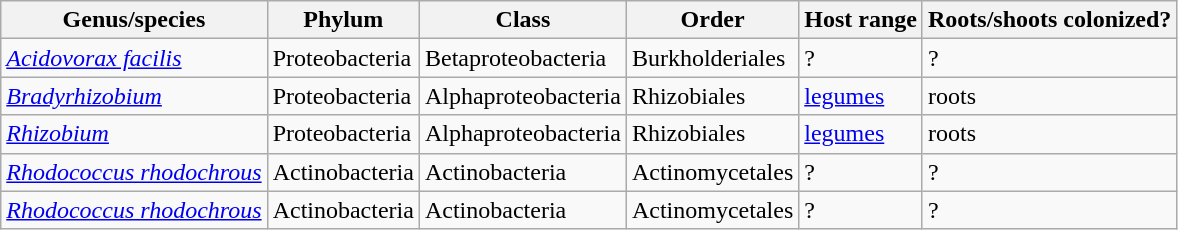<table class="wikitable sortable" style="text-align:left;">
<tr>
<th>Genus/species</th>
<th>Phylum</th>
<th>Class</th>
<th>Order</th>
<th>Host range</th>
<th>Roots/shoots colonized?</th>
</tr>
<tr>
<td><em><a href='#'>Acidovorax facilis</a></em></td>
<td>Proteobacteria</td>
<td>Betaproteobacteria</td>
<td>Burkholderiales</td>
<td>?</td>
<td>?</td>
</tr>
<tr>
<td><em><a href='#'>Bradyrhizobium</a></em></td>
<td>Proteobacteria</td>
<td>Alphaproteobacteria</td>
<td>Rhizobiales</td>
<td><a href='#'>legumes</a></td>
<td>roots</td>
</tr>
<tr>
<td><em><a href='#'>Rhizobium</a></em></td>
<td>Proteobacteria</td>
<td>Alphaproteobacteria</td>
<td>Rhizobiales</td>
<td><a href='#'>legumes</a></td>
<td>roots</td>
</tr>
<tr>
<td><em><a href='#'>Rhodococcus rhodochrous</a></em></td>
<td>Actinobacteria</td>
<td>Actinobacteria</td>
<td>Actinomycetales</td>
<td>?</td>
<td>?</td>
</tr>
<tr>
<td><em><a href='#'>Rhodococcus rhodochrous</a></em></td>
<td>Actinobacteria</td>
<td>Actinobacteria</td>
<td>Actinomycetales</td>
<td>?</td>
<td>?</td>
</tr>
</table>
